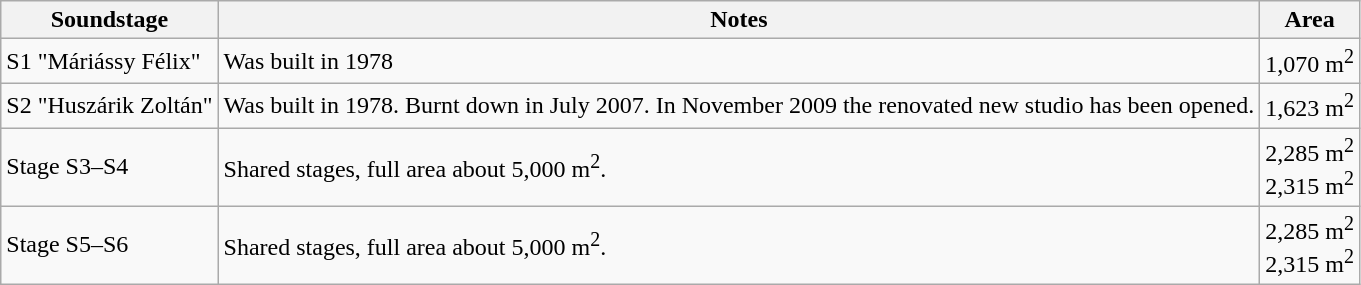<table class="wikitable">
<tr>
<th>Soundstage</th>
<th>Notes</th>
<th>Area</th>
</tr>
<tr>
<td>S1 "Máriássy Félix"</td>
<td>Was built in 1978</td>
<td>1,070 m<sup>2</sup></td>
</tr>
<tr>
<td>S2 "Huszárik Zoltán"</td>
<td>Was built in 1978. Burnt down in July 2007. In November 2009 the renovated new studio has been opened.</td>
<td>1,623 m<sup>2</sup></td>
</tr>
<tr>
<td>Stage S3–S4</td>
<td>Shared stages, full area about 5,000 m<sup>2</sup>.</td>
<td>2,285 m<sup>2</sup><br>2,315 m<sup>2</sup></td>
</tr>
<tr>
<td>Stage S5–S6</td>
<td>Shared stages, full area about 5,000 m<sup>2</sup>.</td>
<td>2,285 m<sup>2</sup><br>2,315 m<sup>2</sup></td>
</tr>
</table>
